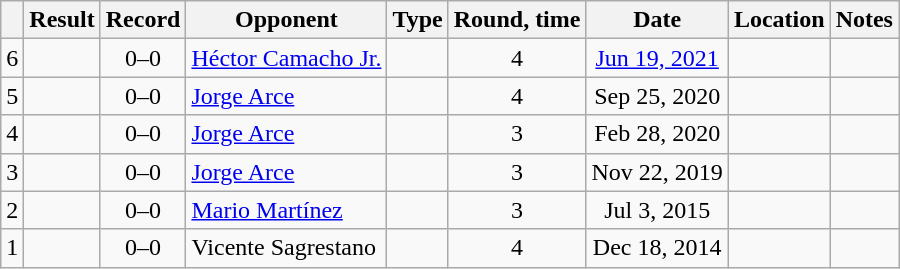<table class="wikitable" style="text-align:center">
<tr>
<th></th>
<th>Result</th>
<th>Record</th>
<th>Opponent</th>
<th>Type</th>
<th>Round, time</th>
<th>Date</th>
<th>Location</th>
<th>Notes</th>
</tr>
<tr>
<td>6</td>
<td></td>
<td>0–0 </td>
<td style="text-align:left;"><a href='#'>Héctor Camacho Jr.</a></td>
<td></td>
<td>4</td>
<td><a href='#'>Jun 19, 2021</a></td>
<td style="text-align:left;"></td>
<td style="text-align:left;"></td>
</tr>
<tr>
<td>5</td>
<td></td>
<td>0–0 </td>
<td style="text-align:left;"><a href='#'>Jorge Arce</a></td>
<td></td>
<td>4</td>
<td>Sep 25, 2020</td>
<td style="text-align:left;"></td>
<td style="text-align:left;"></td>
</tr>
<tr>
<td>4</td>
<td></td>
<td>0–0 </td>
<td style="text-align:left;"><a href='#'>Jorge Arce</a></td>
<td></td>
<td>3</td>
<td>Feb 28, 2020</td>
<td style="text-align:left;"></td>
<td style="text-align:left;"></td>
</tr>
<tr>
<td>3</td>
<td></td>
<td>0–0 </td>
<td style="text-align:left;"><a href='#'>Jorge Arce</a></td>
<td></td>
<td>3</td>
<td>Nov 22, 2019</td>
<td style="text-align:left;"></td>
<td style="text-align:left;"></td>
</tr>
<tr>
<td>2</td>
<td></td>
<td>0–0 </td>
<td style="text-align:left;"><a href='#'>Mario Martínez</a></td>
<td></td>
<td>3</td>
<td>Jul 3, 2015</td>
<td style="text-align:left;"></td>
<td style="text-align:left;"></td>
</tr>
<tr>
<td>1</td>
<td></td>
<td>0–0 </td>
<td style="text-align:left;">Vicente Sagrestano</td>
<td></td>
<td>4</td>
<td>Dec 18, 2014</td>
<td style="text-align:left;"></td>
<td style="text-align:left;"></td>
</tr>
</table>
